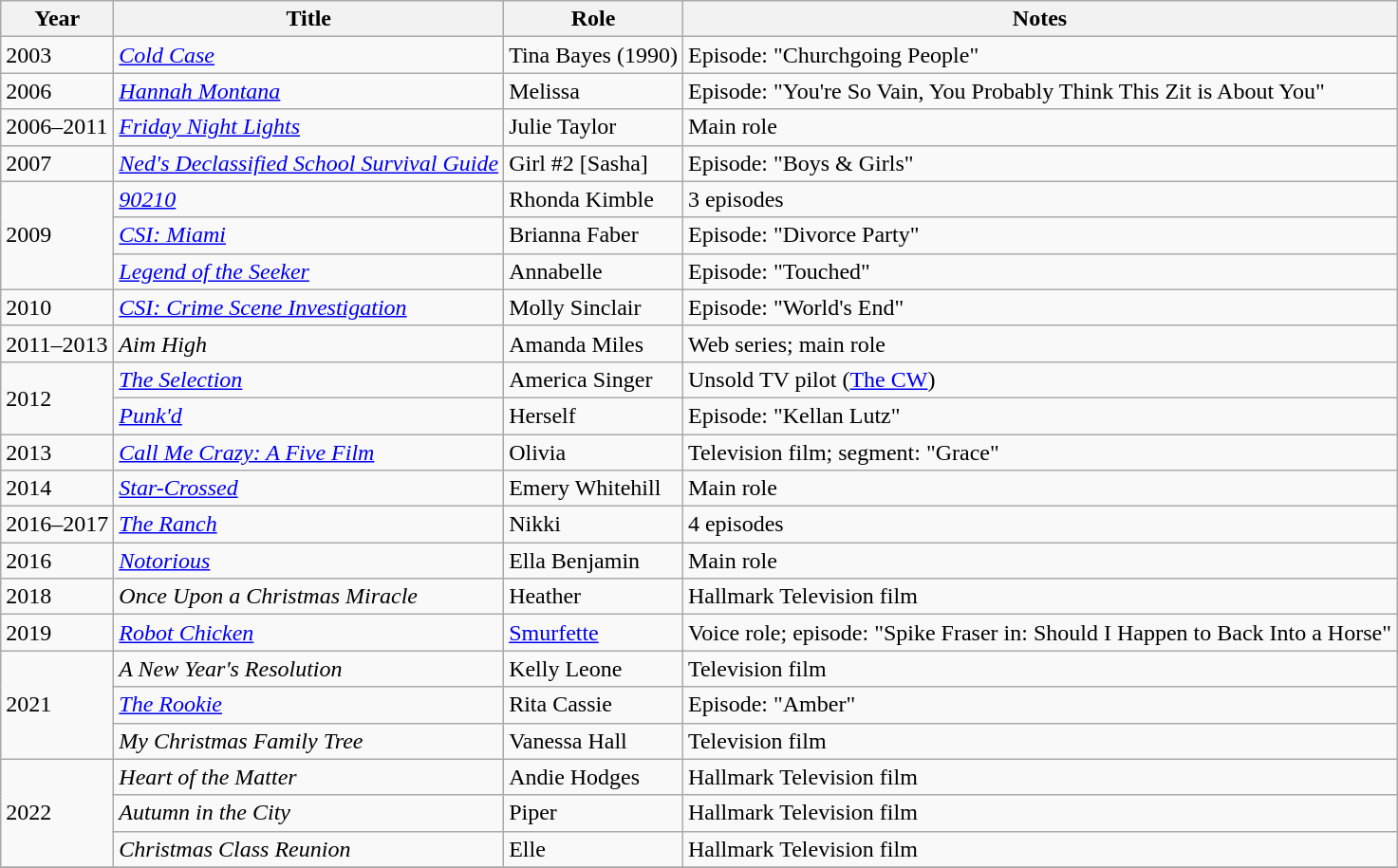<table class="wikitable sortable">
<tr>
<th>Year</th>
<th>Title</th>
<th>Role</th>
<th class="unsortable">Notes</th>
</tr>
<tr>
<td>2003</td>
<td><em><a href='#'>Cold Case</a></em></td>
<td>Tina Bayes (1990)</td>
<td>Episode: "Churchgoing People"</td>
</tr>
<tr>
<td>2006</td>
<td><em><a href='#'>Hannah Montana</a></em></td>
<td>Melissa</td>
<td>Episode: "You're So Vain, You Probably Think This Zit is About You"</td>
</tr>
<tr>
<td>2006–2011</td>
<td><em><a href='#'>Friday Night Lights</a></em></td>
<td>Julie Taylor</td>
<td>Main role</td>
</tr>
<tr>
<td>2007</td>
<td><em><a href='#'>Ned's Declassified School Survival Guide</a></em></td>
<td>Girl #2 [Sasha]</td>
<td>Episode: "Boys & Girls"</td>
</tr>
<tr>
<td rowspan="3">2009</td>
<td><em><a href='#'>90210</a></em></td>
<td>Rhonda Kimble</td>
<td>3 episodes</td>
</tr>
<tr>
<td><em><a href='#'>CSI: Miami</a></em></td>
<td>Brianna Faber</td>
<td>Episode: "Divorce Party"</td>
</tr>
<tr>
<td><em><a href='#'>Legend of the Seeker</a></em></td>
<td>Annabelle</td>
<td>Episode: "Touched"</td>
</tr>
<tr>
<td>2010</td>
<td><em><a href='#'>CSI: Crime Scene Investigation</a></em></td>
<td>Molly Sinclair</td>
<td>Episode: "World's End"</td>
</tr>
<tr>
<td>2011–2013</td>
<td><em>Aim High</em></td>
<td>Amanda Miles</td>
<td>Web series; main role</td>
</tr>
<tr>
<td rowspan="2">2012</td>
<td><em><a href='#'>The Selection</a></em></td>
<td>America Singer</td>
<td>Unsold TV pilot (<a href='#'>The CW</a>)</td>
</tr>
<tr>
<td><em><a href='#'>Punk'd</a></em></td>
<td>Herself</td>
<td>Episode: "Kellan Lutz"</td>
</tr>
<tr>
<td>2013</td>
<td><em><a href='#'>Call Me Crazy: A Five Film</a></em></td>
<td>Olivia</td>
<td>Television film; segment: "Grace"</td>
</tr>
<tr>
<td>2014</td>
<td><em><a href='#'>Star-Crossed</a></em></td>
<td>Emery Whitehill</td>
<td>Main role</td>
</tr>
<tr>
<td>2016–2017</td>
<td><em><a href='#'>The Ranch</a></em></td>
<td>Nikki</td>
<td>4 episodes</td>
</tr>
<tr>
<td>2016</td>
<td><em><a href='#'>Notorious</a></em></td>
<td>Ella Benjamin</td>
<td>Main role</td>
</tr>
<tr>
<td>2018</td>
<td><em>Once Upon a Christmas Miracle</em></td>
<td>Heather</td>
<td>Hallmark Television film</td>
</tr>
<tr>
<td>2019</td>
<td><em><a href='#'>Robot Chicken</a></em></td>
<td><a href='#'>Smurfette</a></td>
<td>Voice role; episode: "Spike Fraser in: Should I Happen to Back Into a Horse"</td>
</tr>
<tr>
<td rowspan="3">2021</td>
<td><em>A New Year's Resolution</em></td>
<td>Kelly Leone</td>
<td>Television film</td>
</tr>
<tr>
<td><em><a href='#'>The Rookie</a></em></td>
<td>Rita Cassie</td>
<td>Episode: "Amber"</td>
</tr>
<tr>
<td><em>My Christmas Family Tree</em></td>
<td>Vanessa Hall</td>
<td>Television film</td>
</tr>
<tr>
<td rowspan="3">2022</td>
<td><em>Heart of the Matter</em></td>
<td>Andie Hodges</td>
<td>Hallmark Television film</td>
</tr>
<tr>
<td><em>Autumn in the City</em></td>
<td>Piper</td>
<td>Hallmark Television film</td>
</tr>
<tr>
<td><em>Christmas Class Reunion</em></td>
<td>Elle</td>
<td>Hallmark Television film</td>
</tr>
<tr>
</tr>
</table>
